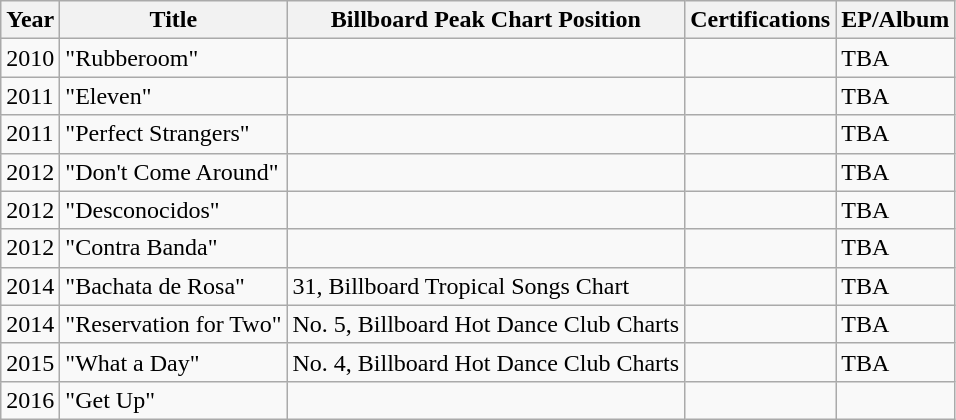<table class="wikitable">
<tr>
<th>Year</th>
<th>Title</th>
<th>Billboard Peak Chart Position</th>
<th>Certifications</th>
<th>EP/Album</th>
</tr>
<tr>
<td>2010</td>
<td>"Rubberoom"</td>
<td></td>
<td></td>
<td>TBA</td>
</tr>
<tr>
<td>2011</td>
<td>"Eleven"</td>
<td></td>
<td></td>
<td>TBA</td>
</tr>
<tr>
<td>2011</td>
<td>"Perfect Strangers"</td>
<td></td>
<td></td>
<td>TBA</td>
</tr>
<tr>
<td>2012</td>
<td>"Don't Come Around"</td>
<td></td>
<td></td>
<td>TBA</td>
</tr>
<tr>
<td>2012</td>
<td>"Desconocidos"</td>
<td></td>
<td></td>
<td>TBA</td>
</tr>
<tr>
<td>2012</td>
<td>"Contra Banda"</td>
<td></td>
<td></td>
<td>TBA</td>
</tr>
<tr>
<td>2014</td>
<td>"Bachata de Rosa"</td>
<td>31, Billboard Tropical Songs Chart</td>
<td></td>
<td>TBA</td>
</tr>
<tr>
<td>2014</td>
<td>"Reservation for Two"</td>
<td>No. 5, Billboard Hot Dance Club Charts</td>
<td></td>
<td>TBA</td>
</tr>
<tr>
<td>2015</td>
<td>"What a Day"</td>
<td>No. 4, Billboard Hot Dance Club Charts</td>
<td></td>
<td>TBA</td>
</tr>
<tr>
<td>2016</td>
<td>"Get Up"</td>
<td></td>
<td></td>
<td></td>
</tr>
</table>
